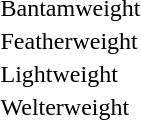<table>
<tr>
<td rowspan=2>Bantamweight</td>
<td rowspan=2></td>
<td rowspan=2></td>
<td></td>
</tr>
<tr>
<td></td>
</tr>
<tr>
<td rowspan=2>Featherweight</td>
<td rowspan=2></td>
<td rowspan=2></td>
<td></td>
</tr>
<tr>
<td></td>
</tr>
<tr>
<td rowspan=2>Lightweight</td>
<td rowspan=2></td>
<td rowspan=2></td>
<td></td>
</tr>
<tr>
<td></td>
</tr>
<tr>
<td rowspan=2>Welterweight</td>
<td rowspan=2></td>
<td rowspan=2></td>
<td></td>
</tr>
<tr>
<td></td>
</tr>
<tr>
</tr>
</table>
